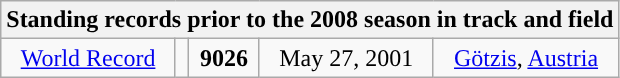<table class="wikitable" style=" text-align:center;">
<tr>
<th colspan="5">Standing records prior to the 2008 season in track and field</th>
</tr>
<tr>
<td><a href='#'>World Record</a></td>
<td></td>
<td><strong>9026</strong></td>
<td>May 27, 2001</td>
<td> <a href='#'>Götzis</a>, <a href='#'>Austria</a></td>
</tr>
</table>
